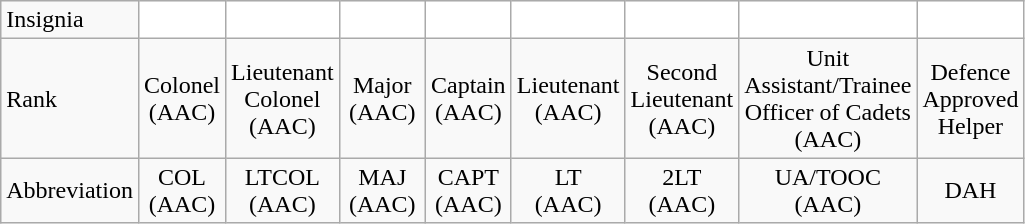<table class="wikitable">
<tr>
<td width="50" scope="col">Insignia</td>
<td align="center" width="50" style="background-color: #ffffff;"></td>
<td align="center" width="50" style="background-color: #ffffff;"></td>
<td align="center" width="50" style="background-color: #ffffff;"></td>
<td align="center" width="50" style="background-color: #ffffff;"></td>
<td align="center" width="50" style="background-color: #ffffff;"></td>
<td align="center" width="50" style="background-color: #ffffff;"></td>
<td align="center" width="50" style="background-color: #ffffff;"></td>
<td align="center" width="50" style="background-color: #ffffff;"></td>
</tr>
<tr>
<td scope="row">Rank</td>
<td align="center">Colonel<br>(AAC)</td>
<td align="center">Lieutenant Colonel<br>(AAC)</td>
<td align="center">Major<br>(AAC)</td>
<td align="center">Captain<br>(AAC)</td>
<td align="center">Lieutenant<br>(AAC)</td>
<td align="center">Second Lieutenant<br>(AAC)</td>
<td align="center">Unit Assistant/Trainee Officer of Cadets<br>(AAC)</td>
<td align="center">Defence Approved<br>Helper</td>
</tr>
<tr>
<td scope="row">Abbreviation</td>
<td align="center">COL<br>(AAC)</td>
<td align="center">LTCOL<br>(AAC)</td>
<td align="center">MAJ<br>(AAC)</td>
<td align="center">CAPT<br>(AAC)</td>
<td align="center">LT<br>(AAC)</td>
<td align="center">2LT<br>(AAC)</td>
<td align="center">UA/TOOC<br>(AAC)</td>
<td align="center">DAH</td>
</tr>
</table>
